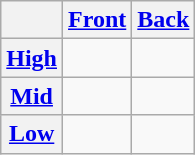<table class="wikitable" style="text-align:center">
<tr>
<th></th>
<th><a href='#'>Front</a></th>
<th><a href='#'>Back</a></th>
</tr>
<tr>
<th><a href='#'>High</a></th>
<td></td>
<td></td>
</tr>
<tr>
<th><a href='#'>Mid</a></th>
<td></td>
<td></td>
</tr>
<tr>
<th><a href='#'>Low</a></th>
<td></td>
<td></td>
</tr>
</table>
